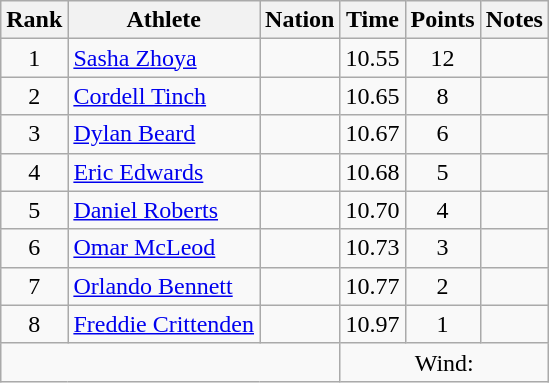<table class="wikitable mw-datatable sortable" style="text-align:center;">
<tr>
<th scope="col" style="width: 10px;">Rank</th>
<th scope="col">Athlete</th>
<th scope="col">Nation</th>
<th scope="col">Time</th>
<th scope="col">Points</th>
<th scope="col">Notes</th>
</tr>
<tr>
<td>1</td>
<td align="left"><a href='#'>Sasha Zhoya</a> </td>
<td align="left"></td>
<td>10.55</td>
<td>12</td>
<td></td>
</tr>
<tr>
<td>2</td>
<td align="left"><a href='#'>Cordell Tinch</a> </td>
<td align="left"></td>
<td>10.65</td>
<td>8</td>
<td></td>
</tr>
<tr>
<td>3</td>
<td align="left"><a href='#'>Dylan Beard</a> </td>
<td align="left"></td>
<td>10.67</td>
<td>6</td>
<td></td>
</tr>
<tr>
<td>4</td>
<td align="left"><a href='#'>Eric Edwards</a> </td>
<td align="left"></td>
<td>10.68</td>
<td>5</td>
<td></td>
</tr>
<tr>
<td>5</td>
<td align="left"><a href='#'>Daniel Roberts</a> </td>
<td align="left"></td>
<td>10.70</td>
<td>4</td>
<td></td>
</tr>
<tr>
<td>6</td>
<td align="left"><a href='#'>Omar McLeod</a> </td>
<td align="left"></td>
<td>10.73</td>
<td>3</td>
<td></td>
</tr>
<tr>
<td>7</td>
<td align="left"><a href='#'>Orlando Bennett</a> </td>
<td align="left"></td>
<td>10.77</td>
<td>2</td>
<td></td>
</tr>
<tr>
<td>8</td>
<td align="left"><a href='#'>Freddie Crittenden</a> </td>
<td align="left"></td>
<td>10.97</td>
<td>1</td>
<td></td>
</tr>
<tr class="sortbottom">
<td colspan="3"></td>
<td colspan="3">Wind: </td>
</tr>
</table>
